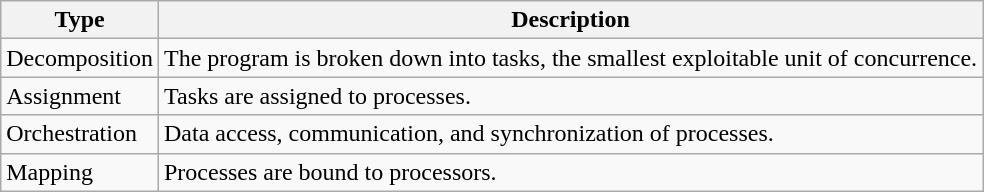<table class="wikitable">
<tr>
<th>Type</th>
<th>Description</th>
</tr>
<tr>
<td>Decomposition</td>
<td>The program is broken down into tasks, the smallest exploitable unit of concurrence.</td>
</tr>
<tr>
<td>Assignment</td>
<td>Tasks are assigned to processes.</td>
</tr>
<tr>
<td>Orchestration</td>
<td>Data access, communication, and synchronization of processes.</td>
</tr>
<tr>
<td>Mapping</td>
<td>Processes are bound to processors.</td>
</tr>
</table>
